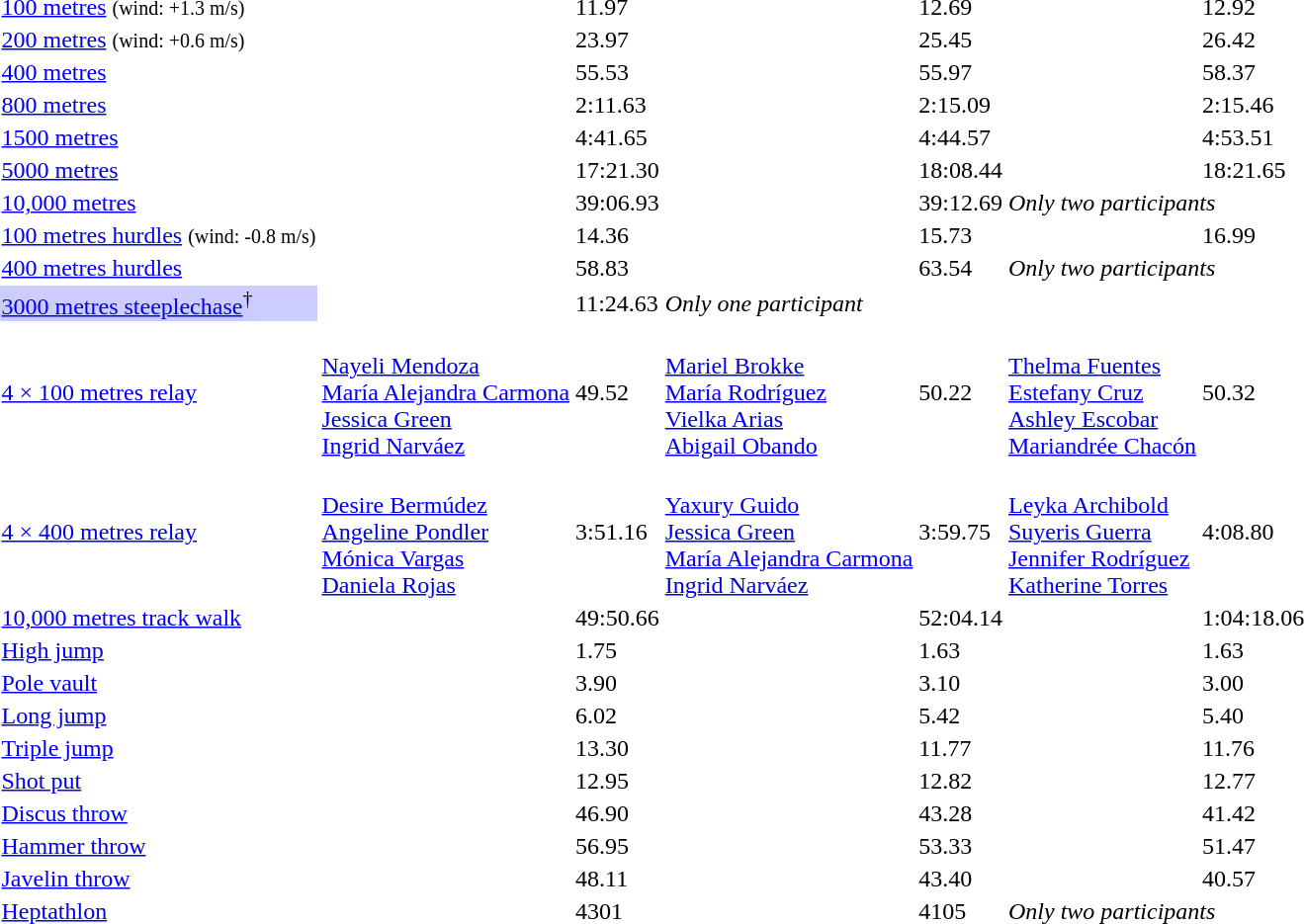<table>
<tr>
<td><a href='#'>100 metres</a> <small>(wind: +1.3 m/s)</small></td>
<td align=left></td>
<td>11.97</td>
<td align=left></td>
<td>12.69</td>
<td align=left></td>
<td>12.92</td>
</tr>
<tr>
<td><a href='#'>200 metres</a> <small>(wind: +0.6 m/s)</small></td>
<td align=left></td>
<td>23.97</td>
<td align=left></td>
<td>25.45</td>
<td align=left></td>
<td>26.42</td>
</tr>
<tr>
<td><a href='#'>400 metres</a></td>
<td align=left></td>
<td>55.53</td>
<td align=left></td>
<td>55.97</td>
<td align=left></td>
<td>58.37</td>
</tr>
<tr>
<td><a href='#'>800 metres</a></td>
<td align=left></td>
<td>2:11.63</td>
<td align=left></td>
<td>2:15.09</td>
<td align=left></td>
<td>2:15.46</td>
</tr>
<tr>
<td><a href='#'>1500 metres</a></td>
<td align=left></td>
<td>4:41.65</td>
<td align=left></td>
<td>4:44.57</td>
<td align=left></td>
<td>4:53.51</td>
</tr>
<tr>
<td><a href='#'>5000 metres</a></td>
<td align=left></td>
<td>17:21.30</td>
<td align=left></td>
<td>18:08.44</td>
<td align=left></td>
<td>18:21.65</td>
</tr>
<tr>
<td><a href='#'>10,000 metres</a></td>
<td align=left></td>
<td>39:06.93</td>
<td align=left></td>
<td>39:12.69</td>
<td align=left colspan=2><em>Only two participants</em></td>
</tr>
<tr>
<td><a href='#'>100 metres hurdles</a> <small>(wind: -0.8 m/s)</small></td>
<td align=left></td>
<td>14.36</td>
<td align=left></td>
<td>15.73</td>
<td align=left></td>
<td>16.99</td>
</tr>
<tr>
<td><a href='#'>400 metres hurdles</a></td>
<td align=left></td>
<td>58.83</td>
<td align=left></td>
<td>63.54</td>
<td align=left colspan=2><em>Only two participants</em></td>
</tr>
<tr>
<td style="background-color:#ccccff"><a href='#'>3000 metres steeplechase</a><sup>†</sup></td>
<td align=left></td>
<td>11:24.63</td>
<td align=left colspan=4><em>Only one participant</em></td>
</tr>
<tr>
<td><a href='#'>4 × 100 metres relay</a></td>
<td> <br> <a href='#'>Nayeli Mendoza</a><br><a href='#'>María Alejandra Carmona</a><br><a href='#'>Jessica Green</a><br><a href='#'>Ingrid Narváez</a></td>
<td>49.52</td>
<td> <br> <a href='#'>Mariel Brokke</a><br><a href='#'>María Rodríguez</a><br><a href='#'>Vielka Arias</a><br><a href='#'>Abigail Obando</a></td>
<td>50.22</td>
<td> <br> <a href='#'>Thelma Fuentes</a><br><a href='#'>Estefany Cruz</a><br><a href='#'>Ashley Escobar</a><br><a href='#'>Mariandrée Chacón</a></td>
<td>50.32</td>
</tr>
<tr>
<td><a href='#'>4 × 400 metres relay</a></td>
<td> <br> <a href='#'>Desire Bermúdez</a><br><a href='#'>Angeline Pondler</a><br><a href='#'>Mónica Vargas</a><br><a href='#'>Daniela Rojas</a></td>
<td>3:51.16</td>
<td> <br> <a href='#'>Yaxury Guido</a><br><a href='#'>Jessica Green</a><br><a href='#'>María Alejandra Carmona</a><br><a href='#'>Ingrid Narváez</a></td>
<td>3:59.75</td>
<td> <br> <a href='#'>Leyka Archibold</a><br><a href='#'>Suyeris Guerra</a><br><a href='#'>Jennifer Rodríguez</a><br><a href='#'>Katherine Torres</a></td>
<td>4:08.80</td>
</tr>
<tr>
<td><a href='#'>10,000 metres track walk</a></td>
<td align=left></td>
<td>49:50.66</td>
<td align=left></td>
<td>52:04.14</td>
<td align=left></td>
<td>1:04:18.06</td>
</tr>
<tr>
<td><a href='#'>High jump</a></td>
<td align=left></td>
<td>1.75</td>
<td align=left></td>
<td>1.63</td>
<td align=left></td>
<td>1.63</td>
</tr>
<tr>
<td><a href='#'>Pole vault</a></td>
<td align=left></td>
<td>3.90 </td>
<td align=left></td>
<td>3.10</td>
<td align=left></td>
<td>3.00</td>
</tr>
<tr>
<td><a href='#'>Long jump</a></td>
<td align=left></td>
<td>6.02</td>
<td align=left></td>
<td>5.42</td>
<td align=left></td>
<td>5.40</td>
</tr>
<tr>
<td><a href='#'>Triple jump</a></td>
<td align=left></td>
<td>13.30 </td>
<td align=left></td>
<td>11.77</td>
<td align=left></td>
<td>11.76</td>
</tr>
<tr>
<td><a href='#'>Shot put</a></td>
<td align=left></td>
<td>12.95</td>
<td align=left></td>
<td>12.82</td>
<td align=left></td>
<td>12.77</td>
</tr>
<tr>
<td><a href='#'>Discus throw</a></td>
<td align=left></td>
<td>46.90</td>
<td align=left></td>
<td>43.28</td>
<td align=left></td>
<td>41.42</td>
</tr>
<tr>
<td><a href='#'>Hammer throw</a></td>
<td align=left></td>
<td>56.95</td>
<td align=left></td>
<td>53.33</td>
<td align=left></td>
<td>51.47 </td>
</tr>
<tr>
<td><a href='#'>Javelin throw</a></td>
<td align=left></td>
<td>48.11</td>
<td align=left></td>
<td>43.40</td>
<td align=left></td>
<td>40.57</td>
</tr>
<tr>
<td><a href='#'>Heptathlon</a></td>
<td align=left></td>
<td>4301</td>
<td align=left></td>
<td>4105</td>
<td colspan=2><em>Only two participants</em></td>
</tr>
</table>
